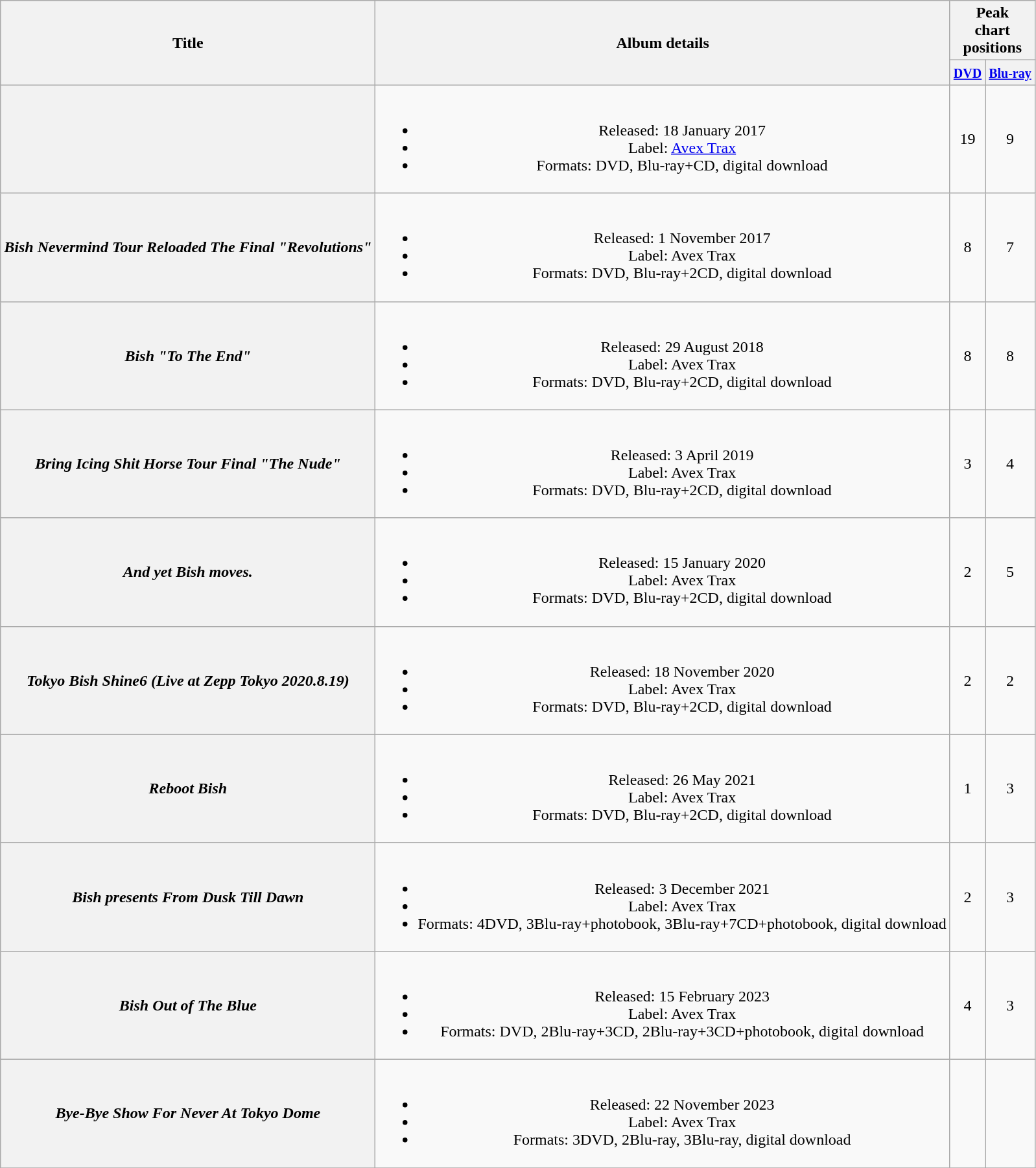<table class="wikitable plainrowheaders" style="text-align:center;">
<tr>
<th scope="col" rowspan="2">Title</th>
<th scope="col" rowspan="2">Album details</th>
<th scope="col" colspan="2">Peak <br> chart <br> positions</th>
</tr>
<tr>
<th scope="col"><small><a href='#'>DVD</a></small></th>
<th scope="col"><small><a href='#'>Blu-ray</a></small></th>
</tr>
<tr>
<th scope="row"><em></em></th>
<td><br><ul><li>Released: 18 January 2017</li><li>Label: <a href='#'>Avex Trax</a></li><li>Formats: DVD, Blu-ray+CD, digital download</li></ul></td>
<td>19</td>
<td>9</td>
</tr>
<tr>
<th scope="row"><em>Bish Nevermind Tour Reloaded The Final "Revolutions"</em></th>
<td><br><ul><li>Released: 1 November 2017</li><li>Label: Avex Trax</li><li>Formats: DVD, Blu-ray+2CD, digital download</li></ul></td>
<td>8</td>
<td>7</td>
</tr>
<tr>
<th scope="row"><em>Bish "To The End"</em></th>
<td><br><ul><li>Released: 29 August 2018</li><li>Label: Avex Trax</li><li>Formats: DVD, Blu-ray+2CD, digital download</li></ul></td>
<td>8</td>
<td>8</td>
</tr>
<tr>
<th scope="row"><em>Bring Icing Shit Horse Tour Final "The Nude"</em></th>
<td><br><ul><li>Released: 3 April 2019</li><li>Label: Avex Trax</li><li>Formats: DVD, Blu-ray+2CD, digital download</li></ul></td>
<td>3</td>
<td>4</td>
</tr>
<tr>
<th scope="row"><em>And yet Bish moves.</em></th>
<td><br><ul><li>Released: 15 January 2020</li><li>Label: Avex Trax</li><li>Formats: DVD, Blu-ray+2CD, digital download</li></ul></td>
<td>2</td>
<td>5</td>
</tr>
<tr>
<th scope="row"><em>Tokyo Bish Shine6 (Live at Zepp Tokyo 2020.8.19)</em></th>
<td><br><ul><li>Released: 18 November 2020</li><li>Label: Avex Trax</li><li>Formats: DVD, Blu-ray+2CD, digital download</li></ul></td>
<td>2</td>
<td>2</td>
</tr>
<tr>
<th scope="row"><em>Reboot Bish</em></th>
<td><br><ul><li>Released: 26 May 2021</li><li>Label: Avex Trax</li><li>Formats: DVD, Blu-ray+2CD, digital download</li></ul></td>
<td>1</td>
<td>3</td>
</tr>
<tr>
<th scope="row"><em>Bish presents From Dusk Till Dawn</em></th>
<td><br><ul><li>Released: 3 December 2021</li><li>Label: Avex Trax</li><li>Formats: 4DVD, 3Blu-ray+photobook, 3Blu-ray+7CD+photobook, digital download</li></ul></td>
<td>2</td>
<td>3</td>
</tr>
<tr>
<th scope="row"><em>Bish Out of The Blue</em></th>
<td><br><ul><li>Released: 15 February 2023</li><li>Label: Avex Trax</li><li>Formats: DVD, 2Blu-ray+3CD, 2Blu-ray+3CD+photobook, digital download</li></ul></td>
<td>4</td>
<td>3</td>
</tr>
<tr>
<th scope="row"><em>Bye-Bye Show For Never At Tokyo Dome</em></th>
<td><br><ul><li>Released: 22 November 2023</li><li>Label: Avex Trax</li><li>Formats: 3DVD, 2Blu-ray, 3Blu-ray, digital download</li></ul></td>
<td></td>
<td></td>
</tr>
<tr>
</tr>
</table>
